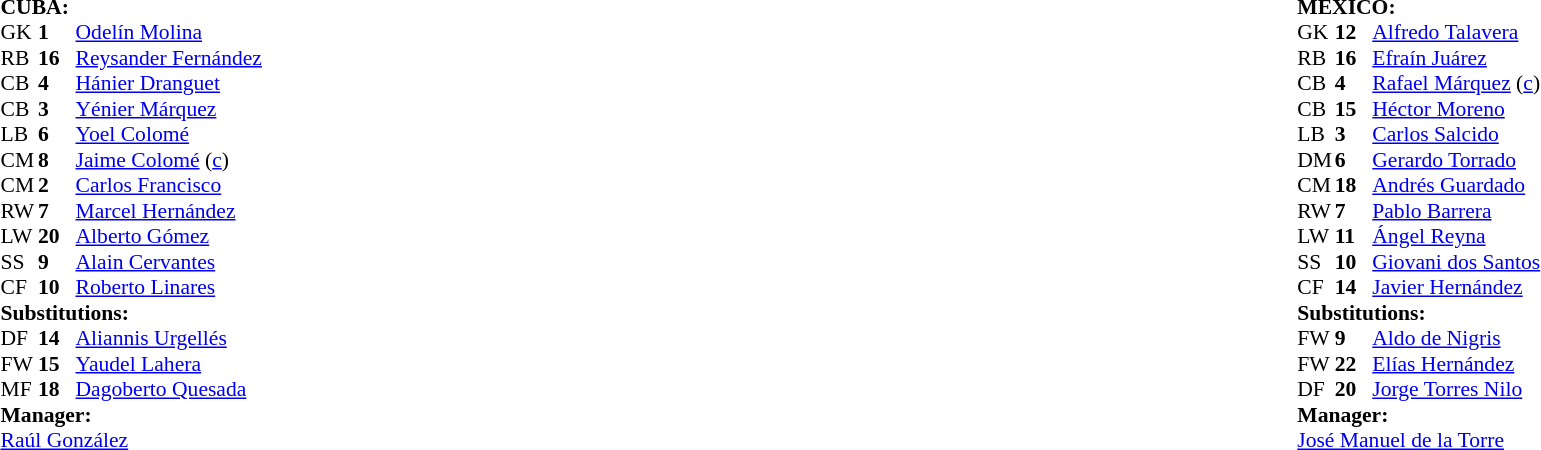<table width="100%">
<tr>
<td valign="top" width="50%"><br><table style="font-size: 90%" cellspacing="0" cellpadding="0">
<tr>
<td colspan=4><br><strong>CUBA:</strong></td>
</tr>
<tr>
<th width="25"></th>
<th width="25"></th>
</tr>
<tr>
<td>GK</td>
<td><strong>1</strong></td>
<td><a href='#'>Odelín Molina</a></td>
</tr>
<tr>
<td>RB</td>
<td><strong>16</strong></td>
<td><a href='#'>Reysander Fernández</a></td>
</tr>
<tr>
<td>CB</td>
<td><strong>4</strong></td>
<td><a href='#'>Hánier Dranguet</a></td>
</tr>
<tr>
<td>CB</td>
<td><strong>3</strong></td>
<td><a href='#'>Yénier Márquez</a></td>
</tr>
<tr>
<td>LB</td>
<td><strong>6</strong></td>
<td><a href='#'>Yoel Colomé</a></td>
<td></td>
<td></td>
</tr>
<tr>
<td>CM</td>
<td><strong>8</strong></td>
<td><a href='#'>Jaime Colomé</a> (<a href='#'>c</a>)</td>
</tr>
<tr>
<td>CM</td>
<td><strong>2</strong></td>
<td><a href='#'>Carlos Francisco</a></td>
</tr>
<tr>
<td>RW</td>
<td><strong>7</strong></td>
<td><a href='#'>Marcel Hernández</a></td>
</tr>
<tr>
<td>LW</td>
<td><strong>20</strong></td>
<td><a href='#'>Alberto Gómez</a></td>
</tr>
<tr>
<td>SS</td>
<td><strong>9</strong></td>
<td><a href='#'>Alain Cervantes</a></td>
<td></td>
<td></td>
</tr>
<tr>
<td>CF</td>
<td><strong>10</strong></td>
<td><a href='#'>Roberto Linares</a></td>
<td></td>
<td></td>
</tr>
<tr>
<td colspan=3><strong>Substitutions:</strong></td>
</tr>
<tr>
<td>DF</td>
<td><strong>14</strong></td>
<td><a href='#'>Aliannis Urgellés</a></td>
<td></td>
<td></td>
</tr>
<tr>
<td>FW</td>
<td><strong>15</strong></td>
<td><a href='#'>Yaudel Lahera</a></td>
<td></td>
<td></td>
</tr>
<tr>
<td>MF</td>
<td><strong>18</strong></td>
<td><a href='#'>Dagoberto Quesada</a></td>
<td></td>
<td></td>
</tr>
<tr>
<td colspan=3><strong>Manager:</strong></td>
</tr>
<tr>
<td colspan=3><a href='#'>Raúl González</a></td>
</tr>
</table>
</td>
<td valign="top"></td>
<td valign="top" width="50%"><br><table style="font-size: 90%" cellspacing="0" cellpadding="0" align="center">
<tr>
<td colspan=4><br><strong>MEXICO:</strong></td>
</tr>
<tr>
<th width=25></th>
<th width=25></th>
</tr>
<tr>
<td>GK</td>
<td><strong>12</strong></td>
<td><a href='#'>Alfredo Talavera</a></td>
</tr>
<tr>
<td>RB</td>
<td><strong>16</strong></td>
<td><a href='#'>Efraín Juárez</a></td>
</tr>
<tr>
<td>CB</td>
<td><strong>4</strong></td>
<td><a href='#'>Rafael Márquez</a> (<a href='#'>c</a>)</td>
<td></td>
<td></td>
</tr>
<tr>
<td>CB</td>
<td><strong>15</strong></td>
<td><a href='#'>Héctor Moreno</a></td>
</tr>
<tr>
<td>LB</td>
<td><strong>3</strong></td>
<td><a href='#'>Carlos Salcido</a></td>
</tr>
<tr>
<td>DM</td>
<td><strong>6</strong></td>
<td><a href='#'>Gerardo Torrado</a></td>
</tr>
<tr>
<td>CM</td>
<td><strong>18</strong></td>
<td><a href='#'>Andrés Guardado</a></td>
<td></td>
<td></td>
</tr>
<tr>
<td>RW</td>
<td><strong>7</strong></td>
<td><a href='#'>Pablo Barrera</a></td>
<td></td>
<td></td>
</tr>
<tr>
<td>LW</td>
<td><strong>11</strong></td>
<td><a href='#'>Ángel Reyna</a></td>
</tr>
<tr>
<td>SS</td>
<td><strong>10</strong></td>
<td><a href='#'>Giovani dos Santos</a></td>
</tr>
<tr>
<td>CF</td>
<td><strong>14</strong></td>
<td><a href='#'>Javier Hernández</a></td>
</tr>
<tr>
<td colspan=3><strong>Substitutions:</strong></td>
</tr>
<tr>
<td>FW</td>
<td><strong>9</strong></td>
<td><a href='#'>Aldo de Nigris</a></td>
<td></td>
<td></td>
</tr>
<tr>
<td>FW</td>
<td><strong>22</strong></td>
<td><a href='#'>Elías Hernández</a></td>
<td></td>
<td></td>
</tr>
<tr>
<td>DF</td>
<td><strong>20</strong></td>
<td><a href='#'>Jorge Torres Nilo</a></td>
<td></td>
<td></td>
</tr>
<tr>
<td colspan=3><strong>Manager:</strong></td>
</tr>
<tr>
<td colspan=3><a href='#'>José Manuel de la Torre</a></td>
</tr>
</table>
</td>
</tr>
</table>
